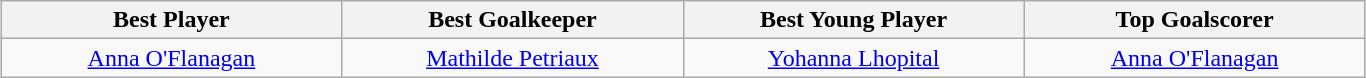<table class=wikitable style="text-align:center; margin:auto">
<tr>
<th style="width: 220px;">Best Player</th>
<th style="width: 220px;">Best Goalkeeper</th>
<th style="width: 220px;">Best Young Player</th>
<th style="width: 220px;">Top Goalscorer</th>
</tr>
<tr>
<td> <a href='#'>Anna O'Flanagan</a></td>
<td> <a href='#'>Mathilde Petriaux</a></td>
<td> <a href='#'>Yohanna Lhopital</a></td>
<td> <a href='#'>Anna O'Flanagan</a></td>
</tr>
</table>
